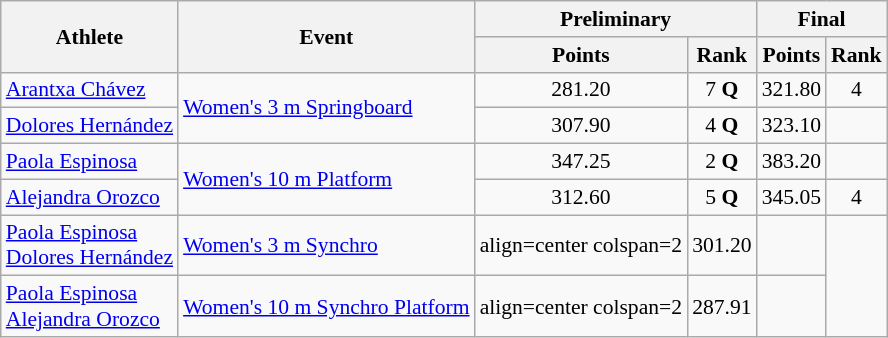<table class=wikitable style="font-size:90%">
<tr>
<th rowspan="2">Athlete</th>
<th rowspan="2">Event</th>
<th colspan="2">Preliminary</th>
<th colspan="2">Final</th>
</tr>
<tr>
<th>Points</th>
<th>Rank</th>
<th>Points</th>
<th>Rank</th>
</tr>
<tr>
<td><a href='#'>Arantxa Chávez</a></td>
<td rowspan="2"><a href='#'>Women's 3 m Springboard</a></td>
<td align=center>281.20</td>
<td align=center>7 <strong>Q</strong></td>
<td align=center>321.80</td>
<td align=center>4</td>
</tr>
<tr>
<td><a href='#'>Dolores Hernández</a></td>
<td align=center>307.90</td>
<td align=center>4 <strong>Q</strong></td>
<td align=center>323.10</td>
<td align=center></td>
</tr>
<tr>
<td><a href='#'>Paola Espinosa</a></td>
<td rowspan="2"><a href='#'>Women's 10 m Platform</a></td>
<td align=center>347.25</td>
<td align=center>2 <strong>Q</strong></td>
<td align=center>383.20</td>
<td align=center></td>
</tr>
<tr>
<td><a href='#'>Alejandra Orozco</a></td>
<td align=center>312.60</td>
<td align=center>5 <strong>Q</strong></td>
<td align=center>345.05</td>
<td align=center>4</td>
</tr>
<tr>
<td><a href='#'>Paola Espinosa</a><br><a href='#'>Dolores Hernández</a></td>
<td><a href='#'>Women's 3 m Synchro</a></td>
<td>align=center colspan=2 </td>
<td align=center>301.20</td>
<td align=center></td>
</tr>
<tr>
<td><a href='#'>Paola Espinosa</a><br><a href='#'>Alejandra Orozco</a></td>
<td><a href='#'>Women's 10 m Synchro Platform</a></td>
<td>align=center colspan=2 </td>
<td align=center>287.91</td>
<td align=center></td>
</tr>
</table>
